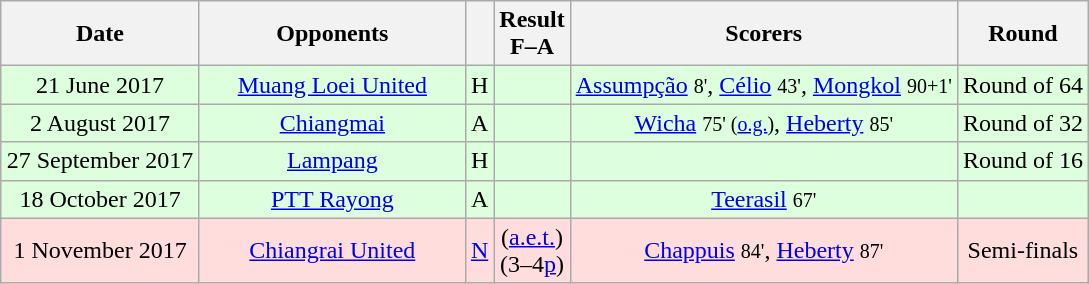<table class="wikitable" style="text-align:center">
<tr>
<th width="125">Date</th>
<th width="170">Opponents</th>
<th></th>
<th>Result<br>F–A</th>
<th>Scorers</th>
<th>Round</th>
</tr>
<tr bgcolor="#ddffdd">
<td>21 June 2017</td>
<td><a href='#'>Muang Loei United</a></td>
<td>H</td>
<td></td>
<td><a href='#'>Assumpção</a> <small>8'</small>, <a href='#'>Célio</a> <small>43'</small>, <a href='#'>Mongkol</a> <small>90+1'</small></td>
<td>Round of 64</td>
</tr>
<tr bgcolor="#ddffdd">
<td>2 August 2017</td>
<td><a href='#'>Chiangmai</a></td>
<td>A</td>
<td></td>
<td><a href='#'>Wicha</a> <small>75' (<a href='#'>o.g.</a>)</small>, <a href='#'>Heberty</a> <small>85'</small></td>
<td>Round of 32</td>
</tr>
<tr bgcolor="#ddffdd">
<td>27 September 2017</td>
<td><a href='#'>Lampang</a></td>
<td>H</td>
<td></td>
<td></td>
<td>Round of 16</td>
</tr>
<tr bgcolor="#ddffdd">
<td>18 October 2017</td>
<td><a href='#'>PTT Rayong</a></td>
<td>A</td>
<td></td>
<td><a href='#'>Teerasil</a> <small>67'</small></td>
<td></td>
</tr>
<tr bgcolor="#ffdddd">
<td>1 November 2017</td>
<td><a href='#'>Chiangrai United</a></td>
<td><a href='#'>N</a></td>
<td nowrap> (<a href='#'>a.e.t.</a>)<br>(3–4<a href='#'>p</a>)</td>
<td><a href='#'>Chappuis</a> <small>84'</small>, <a href='#'>Heberty</a> <small>87'</small></td>
<td>Semi-finals</td>
</tr>
</table>
